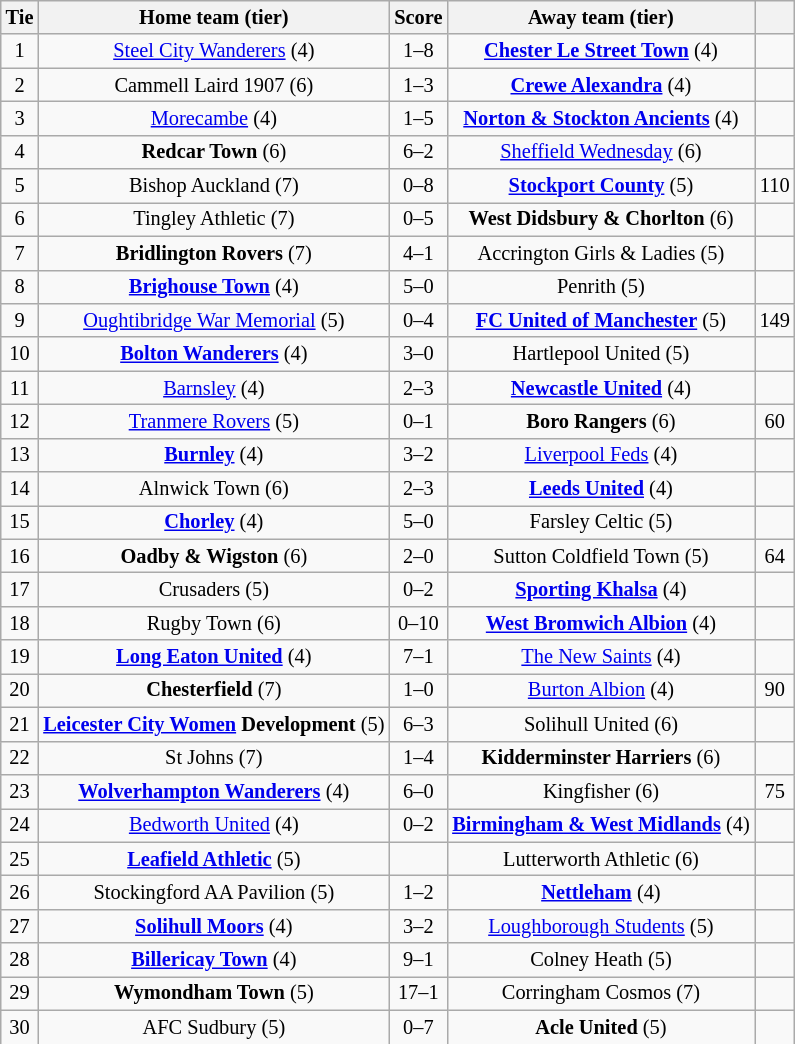<table class="wikitable" style="text-align:center; font-size:85%">
<tr>
<th>Tie</th>
<th>Home team (tier)</th>
<th>Score</th>
<th>Away team (tier)</th>
<th></th>
</tr>
<tr>
<td>1</td>
<td><a href='#'>Steel City Wanderers</a> (4)</td>
<td>1–8</td>
<td><strong><a href='#'>Chester Le Street Town</a></strong> (4)</td>
<td></td>
</tr>
<tr>
<td>2</td>
<td>Cammell Laird 1907 (6)</td>
<td>1–3</td>
<td><strong><a href='#'>Crewe Alexandra</a></strong> (4)</td>
<td></td>
</tr>
<tr>
<td>3</td>
<td><a href='#'>Morecambe</a> (4)</td>
<td>1–5</td>
<td><strong><a href='#'>Norton & Stockton Ancients</a></strong> (4)</td>
<td></td>
</tr>
<tr>
<td>4</td>
<td><strong>Redcar Town</strong> (6)</td>
<td>6–2</td>
<td><a href='#'>Sheffield Wednesday</a> (6)</td>
<td></td>
</tr>
<tr>
<td>5</td>
<td>Bishop Auckland (7)</td>
<td>0–8</td>
<td><strong><a href='#'>Stockport County</a></strong> (5)</td>
<td>110</td>
</tr>
<tr>
<td>6</td>
<td>Tingley Athletic (7)</td>
<td>0–5</td>
<td><strong>West Didsbury & Chorlton</strong> (6)</td>
<td></td>
</tr>
<tr>
<td>7</td>
<td><strong>Bridlington Rovers</strong> (7)</td>
<td>4–1</td>
<td>Accrington Girls & Ladies (5)</td>
<td></td>
</tr>
<tr>
<td>8</td>
<td><strong><a href='#'>Brighouse Town</a></strong> (4)</td>
<td>5–0</td>
<td>Penrith (5)</td>
<td></td>
</tr>
<tr>
<td>9</td>
<td><a href='#'>Oughtibridge War Memorial</a> (5)</td>
<td>0–4</td>
<td><strong><a href='#'>FC United of Manchester</a></strong> (5)</td>
<td>149</td>
</tr>
<tr>
<td>10</td>
<td><strong><a href='#'>Bolton Wanderers</a></strong> (4)</td>
<td>3–0</td>
<td>Hartlepool United (5)</td>
<td></td>
</tr>
<tr>
<td>11</td>
<td><a href='#'>Barnsley</a> (4)</td>
<td>2–3 </td>
<td><strong><a href='#'>Newcastle United</a></strong> (4)</td>
<td></td>
</tr>
<tr>
<td>12</td>
<td><a href='#'>Tranmere Rovers</a> (5)</td>
<td>0–1</td>
<td><strong>Boro Rangers</strong> (6)</td>
<td>60</td>
</tr>
<tr>
<td>13</td>
<td><strong><a href='#'>Burnley</a></strong> (4)</td>
<td>3–2</td>
<td><a href='#'>Liverpool Feds</a> (4)</td>
<td></td>
</tr>
<tr>
<td>14</td>
<td>Alnwick Town (6)</td>
<td>2–3</td>
<td><strong><a href='#'>Leeds United</a></strong> (4)</td>
<td></td>
</tr>
<tr>
<td>15</td>
<td><strong><a href='#'>Chorley</a></strong> (4)</td>
<td>5–0</td>
<td>Farsley Celtic (5)</td>
<td></td>
</tr>
<tr>
<td>16</td>
<td><strong>Oadby & Wigston</strong> (6)</td>
<td>2–0</td>
<td>Sutton Coldfield Town (5)</td>
<td>64</td>
</tr>
<tr>
<td>17</td>
<td>Crusaders (5)</td>
<td>0–2</td>
<td><strong><a href='#'>Sporting Khalsa</a></strong> (4)</td>
<td></td>
</tr>
<tr>
<td>18</td>
<td>Rugby Town (6)</td>
<td>0–10</td>
<td><strong><a href='#'>West Bromwich Albion</a></strong> (4)</td>
<td></td>
</tr>
<tr>
<td>19</td>
<td><strong><a href='#'>Long Eaton United</a></strong> (4)</td>
<td>7–1</td>
<td><a href='#'>The New Saints</a> (4)</td>
<td></td>
</tr>
<tr>
<td>20</td>
<td><strong>Chesterfield</strong> (7)</td>
<td>1–0</td>
<td><a href='#'>Burton Albion</a> (4)</td>
<td>90</td>
</tr>
<tr>
<td>21</td>
<td><strong><a href='#'>Leicester City Women</a> Development</strong> (5)</td>
<td>6–3</td>
<td>Solihull United (6)</td>
<td></td>
</tr>
<tr>
<td>22</td>
<td>St Johns (7)</td>
<td>1–4</td>
<td><strong>Kidderminster Harriers</strong> (6)</td>
<td></td>
</tr>
<tr>
<td>23</td>
<td><strong><a href='#'>Wolverhampton Wanderers</a></strong> (4)</td>
<td>6–0</td>
<td>Kingfisher (6)</td>
<td>75</td>
</tr>
<tr>
<td>24</td>
<td><a href='#'>Bedworth United</a> (4)</td>
<td>0–2</td>
<td><strong><a href='#'>Birmingham & West Midlands</a></strong> (4)</td>
<td></td>
</tr>
<tr>
<td>25</td>
<td><strong><a href='#'>Leafield Athletic</a></strong> (5)</td>
<td></td>
<td>Lutterworth Athletic (6)</td>
<td></td>
</tr>
<tr>
<td>26</td>
<td>Stockingford AA Pavilion (5)</td>
<td>1–2</td>
<td><strong><a href='#'>Nettleham</a></strong> (4)</td>
<td></td>
</tr>
<tr>
<td>27</td>
<td><strong><a href='#'>Solihull Moors</a></strong> (4)</td>
<td>3–2 </td>
<td><a href='#'>Loughborough Students</a> (5)</td>
<td></td>
</tr>
<tr>
<td>28</td>
<td><strong><a href='#'>Billericay Town</a></strong> (4)</td>
<td>9–1</td>
<td>Colney Heath (5)</td>
<td></td>
</tr>
<tr>
<td>29</td>
<td><strong>Wymondham Town</strong> (5)</td>
<td>17–1</td>
<td>Corringham Cosmos (7)</td>
<td></td>
</tr>
<tr>
<td>30</td>
<td>AFC Sudbury (5)</td>
<td>0–7</td>
<td><strong>Acle United</strong> (5)</td>
<td></td>
</tr>
<tr>
</tr>
</table>
